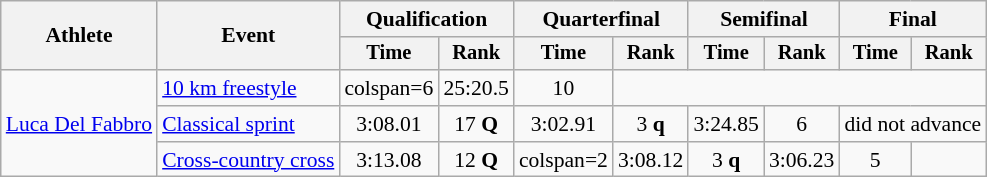<table class="wikitable" style="font-size:90%">
<tr>
<th rowspan="2">Athlete</th>
<th rowspan="2">Event</th>
<th colspan="2">Qualification</th>
<th colspan="2">Quarterfinal</th>
<th colspan="2">Semifinal</th>
<th colspan="2">Final</th>
</tr>
<tr style="font-size:95%">
<th>Time</th>
<th>Rank</th>
<th>Time</th>
<th>Rank</th>
<th>Time</th>
<th>Rank</th>
<th>Time</th>
<th>Rank</th>
</tr>
<tr align=center>
<td align=left rowspan=3><a href='#'>Luca Del Fabbro</a></td>
<td align=left><a href='#'>10 km freestyle</a></td>
<td>colspan=6 </td>
<td>25:20.5</td>
<td>10</td>
</tr>
<tr align=center>
<td align=left><a href='#'>Classical sprint</a></td>
<td>3:08.01</td>
<td>17 <strong>Q</strong></td>
<td>3:02.91</td>
<td>3 <strong>q</strong></td>
<td>3:24.85</td>
<td>6</td>
<td colspan=2>did not advance</td>
</tr>
<tr align=center>
<td align=left><a href='#'>Cross-country cross</a></td>
<td>3:13.08</td>
<td>12 <strong>Q</strong></td>
<td>colspan=2 </td>
<td>3:08.12</td>
<td>3 <strong>q</strong></td>
<td>3:06.23</td>
<td>5</td>
</tr>
</table>
